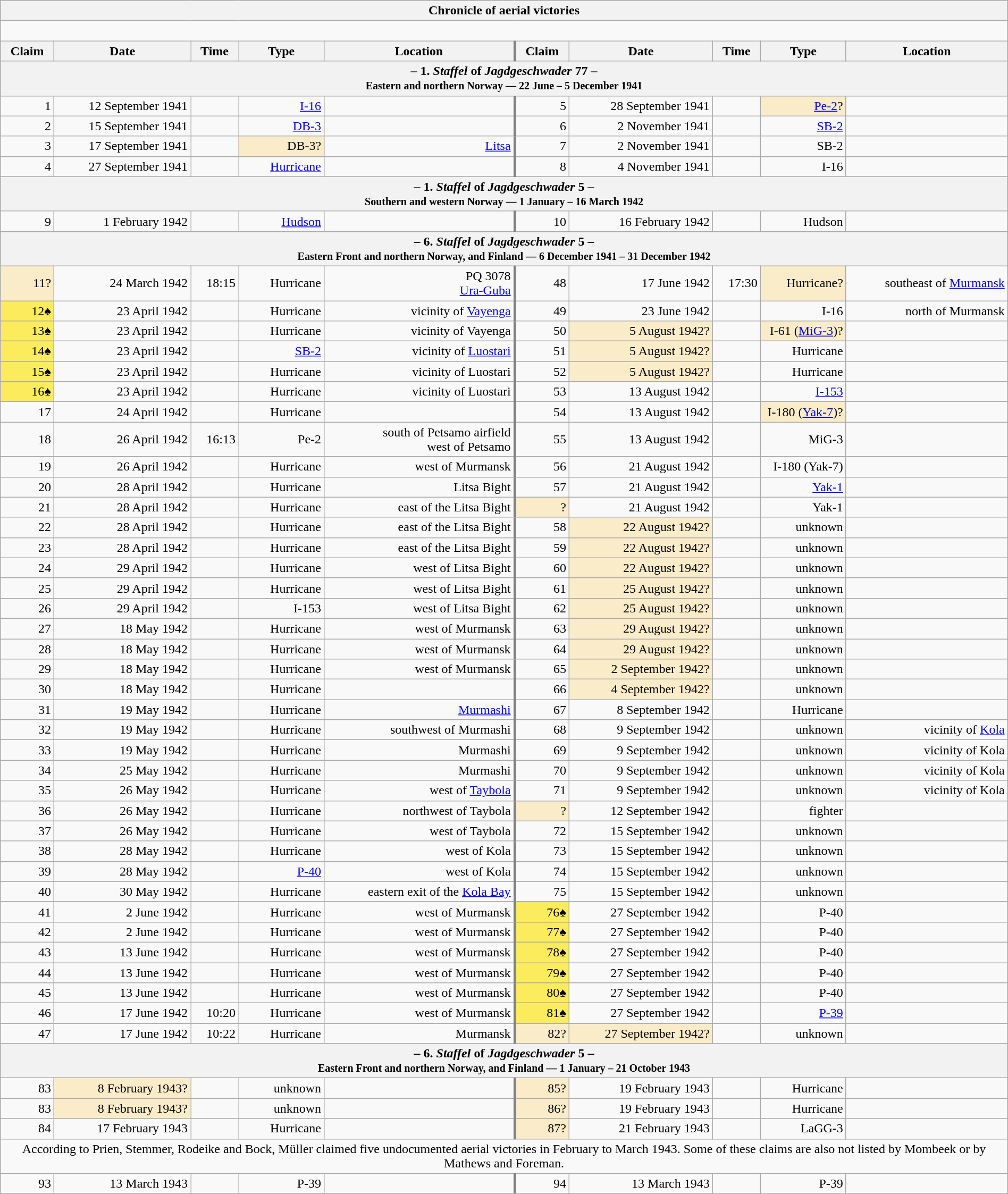<table class="wikitable plainrowheaders collapsible" style="margin-left: auto; margin-right: auto; border: none; text-align:right; width: 100%;">
<tr>
<th colspan="10">Chronicle of aerial victories</th>
</tr>
<tr>
<td colspan="10" style="text-align: left;"><br>
</td>
</tr>
<tr>
<th scope="col">Claim</th>
<th scope="col">Date</th>
<th scope="col">Time</th>
<th scope="col" width="100px">Type</th>
<th scope="col">Location</th>
<th scope="col" style="border-left: 3px solid grey;">Claim</th>
<th scope="col">Date</th>
<th scope="col">Time</th>
<th scope="col" width="100px">Type</th>
<th scope="col">Location</th>
</tr>
<tr>
<th colspan="10">– 1. <em>Staffel</em> of <em>Jagdgeschwader</em> 77 –<br><small>Eastern and northern Norway — 22 June – 5 December 1941</small></th>
</tr>
<tr>
<td>1</td>
<td>12 September 1941</td>
<td></td>
<td><a href='#'>I-16</a></td>
<td></td>
<td style="border-left: 3px solid grey;">5</td>
<td>28 September 1941</td>
<td></td>
<td style="background:#faecc8"><a href='#'>Pe-2</a>?</td>
<td></td>
</tr>
<tr>
<td>2</td>
<td>15 September 1941</td>
<td></td>
<td><a href='#'>DB-3</a></td>
<td></td>
<td style="border-left: 3px solid grey;">6</td>
<td>2 November 1941</td>
<td></td>
<td><a href='#'>SB-2</a></td>
<td></td>
</tr>
<tr>
<td>3</td>
<td>17 September 1941</td>
<td></td>
<td style="background:#faecc8">DB-3?</td>
<td><a href='#'>Litsa</a></td>
<td style="border-left: 3px solid grey;">7</td>
<td>2 November 1941</td>
<td></td>
<td>SB-2</td>
<td></td>
</tr>
<tr>
<td>4</td>
<td>27 September 1941</td>
<td></td>
<td><a href='#'>Hurricane</a></td>
<td></td>
<td style="border-left: 3px solid grey;">8</td>
<td>4 November 1941</td>
<td></td>
<td>I-16</td>
<td></td>
</tr>
<tr>
<th colspan="10">– 1. <em>Staffel</em> of <em>Jagdgeschwader</em> 5 –<br><small>Southern and western Norway — 1 January – 16 March 1942</small></th>
</tr>
<tr>
<td>9</td>
<td>1 February 1942</td>
<td></td>
<td><a href='#'>Hudson</a></td>
<td></td>
<td style="border-left: 3px solid grey;">10</td>
<td>16 February 1942</td>
<td></td>
<td>Hudson</td>
<td></td>
</tr>
<tr>
<th colspan="10">– 6. <em>Staffel</em> of <em>Jagdgeschwader</em> 5 –<br><small>Eastern Front and northern Norway, and Finland — 6 December 1941 – 31 December 1942</small></th>
</tr>
<tr>
<td style="background:#faecc8">11?</td>
<td>24 March 1942</td>
<td>18:15</td>
<td>Hurricane</td>
<td>PQ 3078<br><a href='#'>Ura-Guba</a></td>
<td style="border-left: 3px solid grey;">48</td>
<td>17 June 1942</td>
<td>17:30</td>
<td style="background:#faecc8">Hurricane?</td>
<td> southeast of <a href='#'>Murmansk</a></td>
</tr>
<tr>
<td style="background:#fbec5d;">12♠</td>
<td>23 April 1942</td>
<td></td>
<td>Hurricane</td>
<td>vicinity of <a href='#'>Vayenga</a></td>
<td style="border-left: 3px solid grey;">49</td>
<td>23 June 1942</td>
<td></td>
<td>I-16</td>
<td> north of Murmansk</td>
</tr>
<tr>
<td style="background:#fbec5d;">13♠</td>
<td>23 April 1942</td>
<td></td>
<td>Hurricane</td>
<td>vicinity of Vayenga</td>
<td style="border-left: 3px solid grey;">50</td>
<td style="background:#faecc8">5 August 1942?</td>
<td></td>
<td style="background:#faecc8">I-61 (<a href='#'>MiG-3</a>)?</td>
<td></td>
</tr>
<tr>
<td style="background:#fbec5d;">14♠</td>
<td>23 April 1942</td>
<td></td>
<td><a href='#'>SB-2</a></td>
<td>vicinity of <a href='#'>Luostari</a></td>
<td style="border-left: 3px solid grey;">51</td>
<td style="background:#faecc8">5 August 1942?</td>
<td></td>
<td>Hurricane</td>
<td></td>
</tr>
<tr>
<td style="background:#fbec5d;">15♠</td>
<td>23 April 1942</td>
<td></td>
<td>Hurricane</td>
<td>vicinity of Luostari</td>
<td style="border-left: 3px solid grey;">52</td>
<td style="background:#faecc8">5 August 1942?</td>
<td></td>
<td>Hurricane</td>
<td></td>
</tr>
<tr>
<td style="background:#fbec5d;">16♠</td>
<td>23 April 1942</td>
<td></td>
<td>Hurricane</td>
<td>vicinity of Luostari</td>
<td style="border-left: 3px solid grey;">53</td>
<td>13 August 1942</td>
<td></td>
<td><a href='#'>I-153</a></td>
<td></td>
</tr>
<tr>
<td>17</td>
<td>24 April 1942</td>
<td></td>
<td>Hurricane</td>
<td></td>
<td style="border-left: 3px solid grey;">54</td>
<td>13 August 1942</td>
<td></td>
<td style="background:#faecc8">I-180 (<a href='#'>Yak-7</a>)?</td>
<td></td>
</tr>
<tr>
<td>18</td>
<td>26 April 1942</td>
<td>16:13</td>
<td>Pe-2</td>
<td> south of Petsamo airfield<br> west of Petsamo</td>
<td style="border-left: 3px solid grey;">55</td>
<td>13 August 1942</td>
<td></td>
<td>MiG-3</td>
<td></td>
</tr>
<tr>
<td>19</td>
<td>26 April 1942</td>
<td></td>
<td>Hurricane</td>
<td> west of Murmansk</td>
<td style="border-left: 3px solid grey;">56</td>
<td>21 August 1942</td>
<td></td>
<td>I-180 (Yak-7)</td>
<td></td>
</tr>
<tr>
<td>20</td>
<td>28 April 1942</td>
<td></td>
<td>Hurricane</td>
<td>Litsa Bight</td>
<td style="border-left: 3px solid grey;">57</td>
<td>21 August 1942</td>
<td></td>
<td><a href='#'>Yak-1</a></td>
<td></td>
</tr>
<tr>
<td>21</td>
<td>28 April 1942</td>
<td></td>
<td>Hurricane</td>
<td>east of the Litsa Bight</td>
<td style="border-left: 3px solid grey; background:#faecc8">?</td>
<td>21 August 1942</td>
<td></td>
<td>Yak-1</td>
<td></td>
</tr>
<tr>
<td>22</td>
<td>28 April 1942</td>
<td></td>
<td>Hurricane</td>
<td>east of the Litsa Bight</td>
<td style="border-left: 3px solid grey;">58</td>
<td style="background:#faecc8">22 August 1942?</td>
<td></td>
<td>unknown</td>
<td></td>
</tr>
<tr>
<td>23</td>
<td>28 April 1942</td>
<td></td>
<td>Hurricane</td>
<td>east of the Litsa Bight</td>
<td style="border-left: 3px solid grey;">59</td>
<td style="background:#faecc8">22 August 1942?</td>
<td></td>
<td>unknown</td>
<td></td>
</tr>
<tr>
<td>24</td>
<td>29 April 1942</td>
<td></td>
<td>Hurricane</td>
<td> west of Litsa Bight</td>
<td style="border-left: 3px solid grey;">60</td>
<td style="background:#faecc8">22 August 1942?</td>
<td></td>
<td>unknown</td>
<td></td>
</tr>
<tr>
<td>25</td>
<td>29 April 1942</td>
<td></td>
<td>Hurricane</td>
<td> west of Litsa Bight</td>
<td style="border-left: 3px solid grey;">61</td>
<td style="background:#faecc8">25 August 1942?</td>
<td></td>
<td>unknown</td>
<td></td>
</tr>
<tr>
<td>26</td>
<td>29 April 1942</td>
<td></td>
<td>I-153</td>
<td> west of Litsa Bight</td>
<td style="border-left: 3px solid grey;">62</td>
<td style="background:#faecc8">25 August 1942?</td>
<td></td>
<td>unknown</td>
<td></td>
</tr>
<tr>
<td>27</td>
<td>18 May 1942</td>
<td></td>
<td>Hurricane</td>
<td> west of Murmansk</td>
<td style="border-left: 3px solid grey;">63</td>
<td style="background:#faecc8">29 August 1942?</td>
<td></td>
<td>unknown</td>
<td></td>
</tr>
<tr>
<td>28</td>
<td>18 May 1942</td>
<td></td>
<td>Hurricane</td>
<td> west of Murmansk</td>
<td style="border-left: 3px solid grey;">64</td>
<td style="background:#faecc8">29 August 1942?</td>
<td></td>
<td>unknown</td>
<td></td>
</tr>
<tr>
<td>29</td>
<td>18 May 1942</td>
<td></td>
<td>Hurricane</td>
<td> west of Murmansk</td>
<td style="border-left: 3px solid grey;">65</td>
<td style="background:#faecc8">2 September 1942?</td>
<td></td>
<td>unknown</td>
<td></td>
</tr>
<tr>
<td>30</td>
<td>18 May 1942</td>
<td></td>
<td>Hurricane</td>
<td></td>
<td style="border-left: 3px solid grey;">66</td>
<td style="background:#faecc8">4 September 1942?</td>
<td></td>
<td>unknown</td>
<td></td>
</tr>
<tr>
<td>31</td>
<td>19 May 1942</td>
<td></td>
<td>Hurricane</td>
<td><a href='#'>Murmashi</a></td>
<td style="border-left: 3px solid grey;">67</td>
<td>8 September 1942</td>
<td></td>
<td>Hurricane</td>
<td></td>
</tr>
<tr>
<td>32</td>
<td>19 May 1942</td>
<td></td>
<td>Hurricane</td>
<td> southwest of Murmashi</td>
<td style="border-left: 3px solid grey;">68</td>
<td>9 September 1942</td>
<td></td>
<td>unknown</td>
<td>vicinity of <a href='#'>Kola</a></td>
</tr>
<tr>
<td>33</td>
<td>19 May 1942</td>
<td></td>
<td>Hurricane</td>
<td>Murmashi</td>
<td style="border-left: 3px solid grey;">69</td>
<td>9 September 1942</td>
<td></td>
<td>unknown</td>
<td>vicinity of Kola</td>
</tr>
<tr>
<td>34</td>
<td>25 May 1942</td>
<td></td>
<td>Hurricane</td>
<td>Murmashi</td>
<td style="border-left: 3px solid grey;">70</td>
<td>9 September 1942</td>
<td></td>
<td>unknown</td>
<td>vicinity of Kola</td>
</tr>
<tr>
<td>35</td>
<td>26 May 1942</td>
<td></td>
<td>Hurricane</td>
<td> west of <a href='#'>Taybola</a></td>
<td style="border-left: 3px solid grey;">71</td>
<td>9 September 1942</td>
<td></td>
<td>unknown</td>
<td>vicinity of Kola</td>
</tr>
<tr>
<td>36</td>
<td>26 May 1942</td>
<td></td>
<td>Hurricane</td>
<td> northwest of Taybola</td>
<td style="border-left: 3px solid grey; background:#faecc8">?</td>
<td>12 September 1942</td>
<td></td>
<td>fighter</td>
<td></td>
</tr>
<tr>
<td>37</td>
<td>26 May 1942</td>
<td></td>
<td>Hurricane</td>
<td> west of Taybola</td>
<td style="border-left: 3px solid grey;">72</td>
<td>15 September 1942</td>
<td></td>
<td>unknown</td>
<td></td>
</tr>
<tr>
<td>38</td>
<td>28 May 1942</td>
<td></td>
<td>Hurricane</td>
<td> west of Kola</td>
<td style="border-left: 3px solid grey;">73</td>
<td>15 September 1942</td>
<td></td>
<td>unknown</td>
<td></td>
</tr>
<tr>
<td>39</td>
<td>28 May 1942</td>
<td></td>
<td><a href='#'>P-40</a></td>
<td> west of Kola</td>
<td style="border-left: 3px solid grey;">74</td>
<td>15 September 1942</td>
<td></td>
<td>unknown</td>
<td></td>
</tr>
<tr>
<td>40</td>
<td>30 May 1942</td>
<td></td>
<td>Hurricane</td>
<td>eastern exit of the <a href='#'>Kola Bay</a></td>
<td style="border-left: 3px solid grey;">75</td>
<td>15 September 1942</td>
<td></td>
<td>unknown</td>
<td></td>
</tr>
<tr>
<td>41</td>
<td>2 June 1942</td>
<td></td>
<td>Hurricane</td>
<td> west of Murmansk</td>
<td style="border-left: 3px solid grey; background:#fbec5d;">76♠</td>
<td>27 September 1942</td>
<td></td>
<td>P-40</td>
<td></td>
</tr>
<tr>
<td>42</td>
<td>2 June 1942</td>
<td></td>
<td>Hurricane</td>
<td> west of Murmansk</td>
<td style="border-left: 3px solid grey; background:#fbec5d;">77♠</td>
<td>27 September 1942</td>
<td></td>
<td>P-40</td>
<td></td>
</tr>
<tr>
<td>43</td>
<td>13 June 1942</td>
<td></td>
<td>Hurricane</td>
<td> west of Murmansk</td>
<td style="border-left: 3px solid grey; background:#fbec5d;">78♠</td>
<td>27 September 1942</td>
<td></td>
<td>P-40</td>
<td></td>
</tr>
<tr>
<td>44</td>
<td>13 June 1942</td>
<td></td>
<td>Hurricane</td>
<td> west of Murmansk</td>
<td style="border-left: 3px solid grey; background:#fbec5d;">79♠</td>
<td>27 September 1942</td>
<td></td>
<td>P-40</td>
<td></td>
</tr>
<tr>
<td>45</td>
<td>13 June 1942</td>
<td></td>
<td>Hurricane</td>
<td> west of Murmansk</td>
<td style="border-left: 3px solid grey; background:#fbec5d;">80♠</td>
<td>27 September 1942</td>
<td></td>
<td>P-40</td>
<td></td>
</tr>
<tr>
<td>46</td>
<td>17 June 1942</td>
<td>10:20</td>
<td>Hurricane</td>
<td> west of Murmansk</td>
<td style="border-left: 3px solid grey; background:#fbec5d;">81♠</td>
<td>27 September 1942</td>
<td></td>
<td><a href='#'>P-39</a></td>
<td></td>
</tr>
<tr>
<td>47</td>
<td>17 June 1942</td>
<td>10:22</td>
<td>Hurricane</td>
<td>Murmansk</td>
<td style="border-left: 3px solid grey; background:#faecc8">82?</td>
<td style="background:#faecc8">27 September 1942?</td>
<td></td>
<td>unknown</td>
<td></td>
</tr>
<tr>
<th colspan="10">– 6. <em>Staffel</em> of <em>Jagdgeschwader</em> 5 –<br><small>Eastern Front and northern Norway, and Finland — 1 January – 21 October 1943</small></th>
</tr>
<tr>
<td>83</td>
<td style="background:#faecc8">8 February 1943?</td>
<td></td>
<td>unknown</td>
<td></td>
<td style="border-left: 3px solid grey; background:#faecc8">85?</td>
<td>19 February 1943</td>
<td></td>
<td>Hurricane</td>
<td></td>
</tr>
<tr>
<td>83</td>
<td style="background:#faecc8">8 February 1943?</td>
<td></td>
<td>unknown</td>
<td></td>
<td style="border-left: 3px solid grey; background:#faecc8">86?</td>
<td>19 February 1943</td>
<td></td>
<td>Hurricane</td>
<td></td>
</tr>
<tr>
<td>84</td>
<td>17 February 1943</td>
<td></td>
<td>Hurricane</td>
<td></td>
<td style="border-left: 3px solid grey; background:#faecc8">87?</td>
<td>21 February 1943</td>
<td></td>
<td>LaGG-3</td>
<td></td>
</tr>
<tr>
<td colspan="10" style="text-align: center">According to Prien, Stemmer, Rodeike and Bock, Müller claimed five undocumented aerial victories in February to March 1943. Some of these claims are also not listed by Mombeek or by Mathews and Foreman.</td>
</tr>
<tr>
<td>93</td>
<td>13 March 1943</td>
<td></td>
<td>P-39</td>
<td></td>
<td style="border-left: 3px solid grey;">94</td>
<td>13 March 1943</td>
<td></td>
<td>P-39</td>
<td></td>
</tr>
</table>
